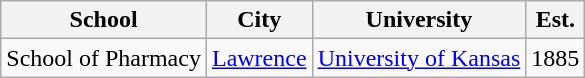<table class="wikitable sortable">
<tr>
<th scope="col">School</th>
<th scope="col">City</th>
<th scope="col">University</th>
<th scope="col">Est.</th>
</tr>
<tr>
<td>School of Pharmacy</td>
<td><a href='#'>Lawrence</a></td>
<td><a href='#'>University of Kansas</a></td>
<td>1885</td>
</tr>
</table>
